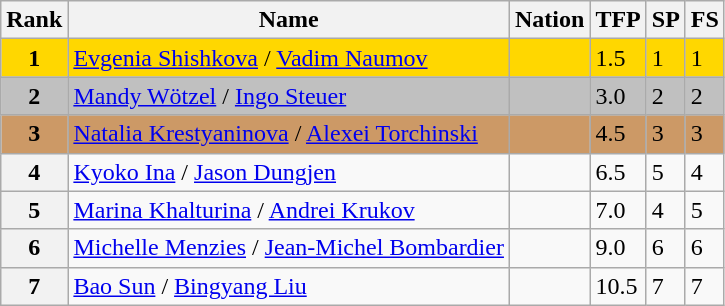<table class="wikitable">
<tr>
<th>Rank</th>
<th>Name</th>
<th>Nation</th>
<th>TFP</th>
<th>SP</th>
<th>FS</th>
</tr>
<tr bgcolor="gold">
<td align="center"><strong>1</strong></td>
<td><a href='#'>Evgenia Shishkova</a> / <a href='#'>Vadim Naumov</a></td>
<td></td>
<td>1.5</td>
<td>1</td>
<td>1</td>
</tr>
<tr bgcolor="silver">
<td align="center"><strong>2</strong></td>
<td><a href='#'>Mandy Wötzel</a> / <a href='#'>Ingo Steuer</a></td>
<td></td>
<td>3.0</td>
<td>2</td>
<td>2</td>
</tr>
<tr bgcolor="cc9966">
<td align="center"><strong>3</strong></td>
<td><a href='#'>Natalia Krestyaninova</a> / <a href='#'>Alexei Torchinski</a></td>
<td></td>
<td>4.5</td>
<td>3</td>
<td>3</td>
</tr>
<tr>
<th>4</th>
<td><a href='#'>Kyoko Ina</a> / <a href='#'>Jason Dungjen</a></td>
<td></td>
<td>6.5</td>
<td>5</td>
<td>4</td>
</tr>
<tr>
<th>5</th>
<td><a href='#'>Marina Khalturina</a> / <a href='#'>Andrei Krukov</a></td>
<td></td>
<td>7.0</td>
<td>4</td>
<td>5</td>
</tr>
<tr>
<th>6</th>
<td><a href='#'>Michelle Menzies</a> / <a href='#'>Jean-Michel Bombardier</a></td>
<td></td>
<td>9.0</td>
<td>6</td>
<td>6</td>
</tr>
<tr>
<th>7</th>
<td><a href='#'>Bao Sun</a> / <a href='#'>Bingyang Liu</a></td>
<td></td>
<td>10.5</td>
<td>7</td>
<td>7</td>
</tr>
</table>
